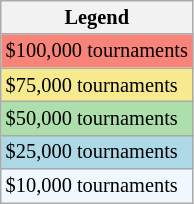<table class="wikitable" style="font-size:85%;">
<tr>
<th>Legend</th>
</tr>
<tr bgcolor="#F88379">
<td>$100,000 tournaments</td>
</tr>
<tr bgcolor="#F7E98E">
<td>$75,000 tournaments</td>
</tr>
<tr bgcolor="#ADDFAD">
<td>$50,000 tournaments</td>
</tr>
<tr bgcolor="lightblue">
<td>$25,000 tournaments</td>
</tr>
<tr bgcolor="#f0f8ff">
<td>$10,000 tournaments</td>
</tr>
</table>
